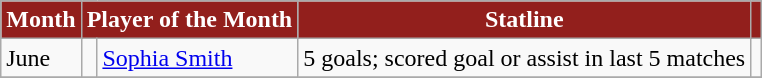<table class="wikitable sortable">
<tr>
<th style="background:#921f1c; color:#fff;">Month</th>
<th style="background:#921f1c; color:#fff;" colspan="2">Player of the Month</th>
<th style="background:#921f1c; color:#fff;">Statline</th>
<th style="background:#921f1c; color:#fff;"></th>
</tr>
<tr>
<td>June</td>
<td></td>
<td><a href='#'>Sophia Smith</a></td>
<td>5 goals; scored goal or assist in last 5 matches</td>
<td></td>
</tr>
<tr>
</tr>
</table>
